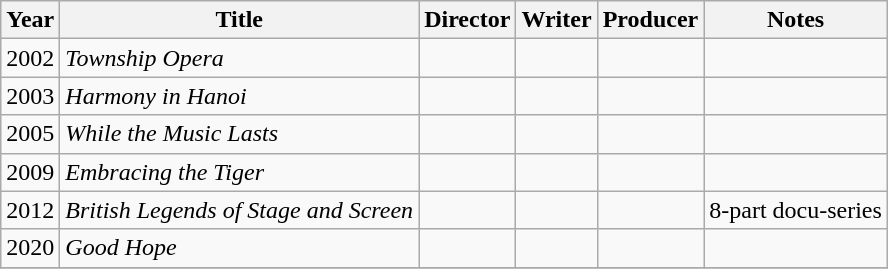<table class="wikitable">
<tr>
<th>Year</th>
<th>Title</th>
<th>Director</th>
<th>Writer</th>
<th>Producer</th>
<th>Notes</th>
</tr>
<tr>
<td>2002</td>
<td><em>Township Opera</em></td>
<td></td>
<td></td>
<td></td>
<td></td>
</tr>
<tr>
<td>2003</td>
<td><em>Harmony in Hanoi</em></td>
<td></td>
<td></td>
<td></td>
<td></td>
</tr>
<tr>
<td>2005</td>
<td><em>While the Music Lasts</em></td>
<td></td>
<td></td>
<td></td>
<td></td>
</tr>
<tr>
<td>2009</td>
<td><em>Embracing the Tiger</em></td>
<td></td>
<td></td>
<td></td>
<td></td>
</tr>
<tr>
<td>2012</td>
<td><em>British Legends of Stage and Screen</em></td>
<td></td>
<td></td>
<td></td>
<td>8-part docu-series</td>
</tr>
<tr>
<td>2020</td>
<td><em>Good Hope</em></td>
<td></td>
<td></td>
<td></td>
<td></td>
</tr>
<tr>
</tr>
</table>
